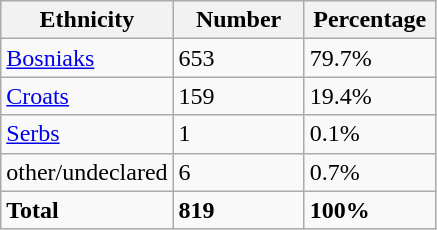<table class="wikitable">
<tr>
<th width="100px">Ethnicity</th>
<th width="80px">Number</th>
<th width="80px">Percentage</th>
</tr>
<tr>
<td><a href='#'>Bosniaks</a></td>
<td>653</td>
<td>79.7%</td>
</tr>
<tr>
<td><a href='#'>Croats</a></td>
<td>159</td>
<td>19.4%</td>
</tr>
<tr>
<td><a href='#'>Serbs</a></td>
<td>1</td>
<td>0.1%</td>
</tr>
<tr>
<td>other/undeclared</td>
<td>6</td>
<td>0.7%</td>
</tr>
<tr>
<td><strong>Total</strong></td>
<td><strong>819</strong></td>
<td><strong>100%</strong></td>
</tr>
</table>
